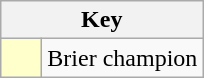<table class="wikitable" style="text-align: center;">
<tr>
<th colspan=2>Key</th>
</tr>
<tr>
<td style="background:#ffffcc; width:20px;"></td>
<td align=left>Brier champion</td>
</tr>
</table>
